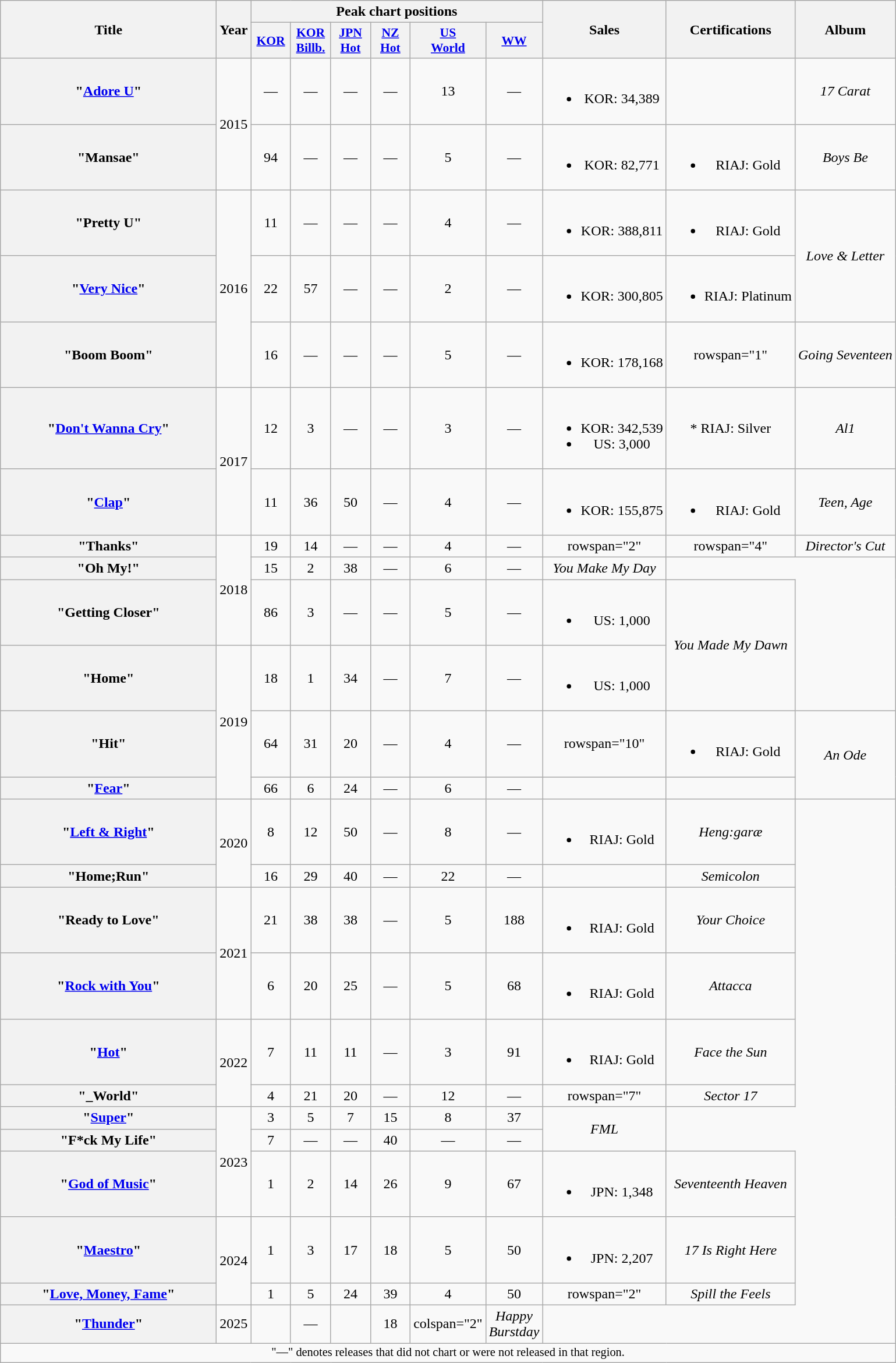<table class="wikitable plainrowheaders" style="text-align:center">
<tr>
<th rowspan="2" scope="col" style="width:15em">Title</th>
<th rowspan="2" scope="col">Year</th>
<th colspan="6" scope="col">Peak chart positions</th>
<th rowspan="2" scope="col">Sales<br></th>
<th rowspan="2" scope="col">Certifications</th>
<th rowspan="2" scope="col">Album</th>
</tr>
<tr>
<th scope="col" style="width:2.7em;font-size:90%;"><a href='#'>KOR</a><br></th>
<th scope="col" style="width:2.7em;font-size:90%;"><a href='#'>KOR<br>Billb.</a><br></th>
<th scope="col" style="width:2.7em;font-size:90%;"><a href='#'>JPN<br>Hot</a><br></th>
<th scope="col" style="width:2.7em;font-size:90%;"><a href='#'>NZ<br>Hot</a><br></th>
<th scope="col" style="width:2.7em;font-size:90%;"><a href='#'>US<br>World</a><br></th>
<th scope="col" style="width:2.7em;font-size:90%;"><a href='#'>WW</a><br></th>
</tr>
<tr>
<th scope="row">"<a href='#'>Adore U</a>" </th>
<td rowspan="2">2015</td>
<td>—</td>
<td>—</td>
<td>—</td>
<td>—</td>
<td>13</td>
<td>—</td>
<td><br><ul><li>KOR: 34,389</li></ul></td>
<td></td>
<td><em>17 Carat</em></td>
</tr>
<tr>
<th scope="row">"Mansae" </th>
<td>94</td>
<td>—</td>
<td>—</td>
<td>—</td>
<td>5</td>
<td>—</td>
<td><br><ul><li>KOR: 82,771</li></ul></td>
<td><br><ul><li>RIAJ: Gold</li></ul></td>
<td><em>Boys Be</em></td>
</tr>
<tr>
<th scope="row">"Pretty U" </th>
<td rowspan="3">2016</td>
<td>11</td>
<td>—</td>
<td>—</td>
<td>—</td>
<td>4</td>
<td>—</td>
<td><br><ul><li>KOR: 388,811</li></ul></td>
<td><br><ul><li>RIAJ: Gold</li></ul></td>
<td rowspan="2"><em>Love & Letter</em></td>
</tr>
<tr>
<th scope="row">"<a href='#'>Very Nice</a>" </th>
<td>22</td>
<td>57</td>
<td>—</td>
<td>—</td>
<td>2</td>
<td>—</td>
<td><br><ul><li>KOR: 300,805</li></ul></td>
<td><br><ul><li>RIAJ: Platinum</li></ul></td>
</tr>
<tr>
<th scope="row">"Boom Boom" </th>
<td>16</td>
<td>—</td>
<td>—</td>
<td>—</td>
<td>5</td>
<td>—</td>
<td><br><ul><li>KOR: 178,168</li></ul></td>
<td>rowspan="1" </td>
<td><em>Going Seventeen</em></td>
</tr>
<tr>
<th scope="row">"<a href='#'>Don't Wanna Cry</a>" </th>
<td rowspan="2">2017</td>
<td>12</td>
<td>3</td>
<td>—</td>
<td>—</td>
<td>3</td>
<td>—</td>
<td><br><ul><li>KOR: 342,539</li><li>US: 3,000</li></ul></td>
<td>* RIAJ: Silver</td>
<td><em>Al1</em></td>
</tr>
<tr>
<th scope="row">"<a href='#'>Clap</a>" </th>
<td>11</td>
<td>36</td>
<td>50</td>
<td>—</td>
<td>4</td>
<td>—</td>
<td><br><ul><li>KOR: 155,875</li></ul></td>
<td><br><ul><li>RIAJ: Gold</li></ul></td>
<td><em>Teen, Age</em></td>
</tr>
<tr>
<th scope="row">"Thanks" </th>
<td rowspan="3">2018</td>
<td>19</td>
<td>14</td>
<td>—</td>
<td>—</td>
<td>4</td>
<td>—</td>
<td>rowspan="2" </td>
<td>rowspan="4" </td>
<td><em>Director's Cut</em></td>
</tr>
<tr>
<th scope="row">"Oh My!" </th>
<td>15</td>
<td>2</td>
<td>38</td>
<td>—</td>
<td>6</td>
<td>—</td>
<td><em>You Make My Day</em></td>
</tr>
<tr>
<th scope="row">"Getting Closer" </th>
<td>86</td>
<td>3</td>
<td>—</td>
<td>—</td>
<td>5</td>
<td>—</td>
<td><br><ul><li>US: 1,000</li></ul></td>
<td rowspan="2"><em>You Made My Dawn</em></td>
</tr>
<tr>
<th scope="row">"Home"</th>
<td rowspan="3">2019</td>
<td>18</td>
<td>1</td>
<td>34</td>
<td>—</td>
<td>7</td>
<td>—</td>
<td><br><ul><li>US: 1,000</li></ul></td>
</tr>
<tr>
<th scope="row">"Hit"</th>
<td>64</td>
<td>31</td>
<td>20</td>
<td>—</td>
<td>4</td>
<td>—</td>
<td>rowspan="10" </td>
<td><br><ul><li>RIAJ: Gold</li></ul></td>
<td rowspan="2"><em>An Ode</em></td>
</tr>
<tr>
<th scope="row">"<a href='#'>Fear</a>" </th>
<td>66</td>
<td>6</td>
<td>24</td>
<td>—</td>
<td>6</td>
<td>—</td>
<td></td>
</tr>
<tr>
<th scope="row">"<a href='#'>Left & Right</a>"</th>
<td rowspan="2">2020</td>
<td>8</td>
<td>12</td>
<td>50</td>
<td>—</td>
<td>8</td>
<td>—</td>
<td><br><ul><li>RIAJ: Gold</li></ul></td>
<td><em>Heng:garæ</em></td>
</tr>
<tr>
<th scope="row">"Home;Run"</th>
<td>16</td>
<td>29</td>
<td>40</td>
<td>—</td>
<td>22</td>
<td>—</td>
<td></td>
<td><em>Semicolon</em></td>
</tr>
<tr>
<th scope="row">"Ready to Love"</th>
<td rowspan="2">2021</td>
<td>21</td>
<td>38</td>
<td>38</td>
<td>—</td>
<td>5</td>
<td>188</td>
<td><br><ul><li>RIAJ: Gold</li></ul></td>
<td><em>Your Choice</em></td>
</tr>
<tr>
<th scope="row">"<a href='#'>Rock with You</a>"</th>
<td>6</td>
<td>20</td>
<td>25</td>
<td>—</td>
<td>5</td>
<td>68</td>
<td><br><ul><li>RIAJ: Gold</li></ul></td>
<td><em>Attacca</em></td>
</tr>
<tr>
<th scope="row">"<a href='#'>Hot</a>"</th>
<td rowspan="2">2022</td>
<td>7</td>
<td>11</td>
<td>11</td>
<td>—</td>
<td>3</td>
<td>91</td>
<td><br><ul><li>RIAJ: Gold</li></ul></td>
<td><em>Face the Sun</em></td>
</tr>
<tr>
<th scope="row">"_World"</th>
<td>4</td>
<td>21</td>
<td>20</td>
<td>—</td>
<td>12</td>
<td>—</td>
<td>rowspan="7" </td>
<td><em>Sector 17</em></td>
</tr>
<tr>
<th scope="row">"<a href='#'>Super</a>" </th>
<td rowspan="3">2023</td>
<td>3</td>
<td>5</td>
<td>7</td>
<td>15</td>
<td>8</td>
<td>37</td>
<td rowspan="2"><em>FML</em></td>
</tr>
<tr>
<th scope="row">"F*ck My Life"</th>
<td>7</td>
<td>—</td>
<td>—</td>
<td>40</td>
<td>—</td>
<td>—</td>
</tr>
<tr>
<th scope="row">"<a href='#'>God of Music</a>" </th>
<td>1</td>
<td>2</td>
<td>14</td>
<td>26</td>
<td>9</td>
<td>67</td>
<td><br><ul><li>JPN: 1,348 </li></ul></td>
<td><em>Seventeenth Heaven</em></td>
</tr>
<tr>
<th scope="row">"<a href='#'>Maestro</a>"</th>
<td rowspan="2">2024</td>
<td>1</td>
<td>3</td>
<td>17</td>
<td>18</td>
<td>5</td>
<td>50</td>
<td><br><ul><li>JPN: 2,207 </li></ul></td>
<td><em>17 Is Right Here</em></td>
</tr>
<tr>
<th scope="row">"<a href='#'>Love, Money, Fame</a>"<br></th>
<td>1</td>
<td>5</td>
<td>24</td>
<td>39</td>
<td>4</td>
<td>50</td>
<td>rowspan="2" </td>
<td><em>Spill the Feels</em></td>
</tr>
<tr>
<th scope="row">"<a href='#'>Thunder</a>"</th>
<td>2025</td>
<td></td>
<td>—</td>
<td></td>
<td>18</td>
<td>colspan="2" </td>
<td><em>Happy Burstday</em></td>
</tr>
<tr>
<td colspan="11" style="font-size:85%">"—" denotes releases that did not chart or were not released in that region.</td>
</tr>
</table>
